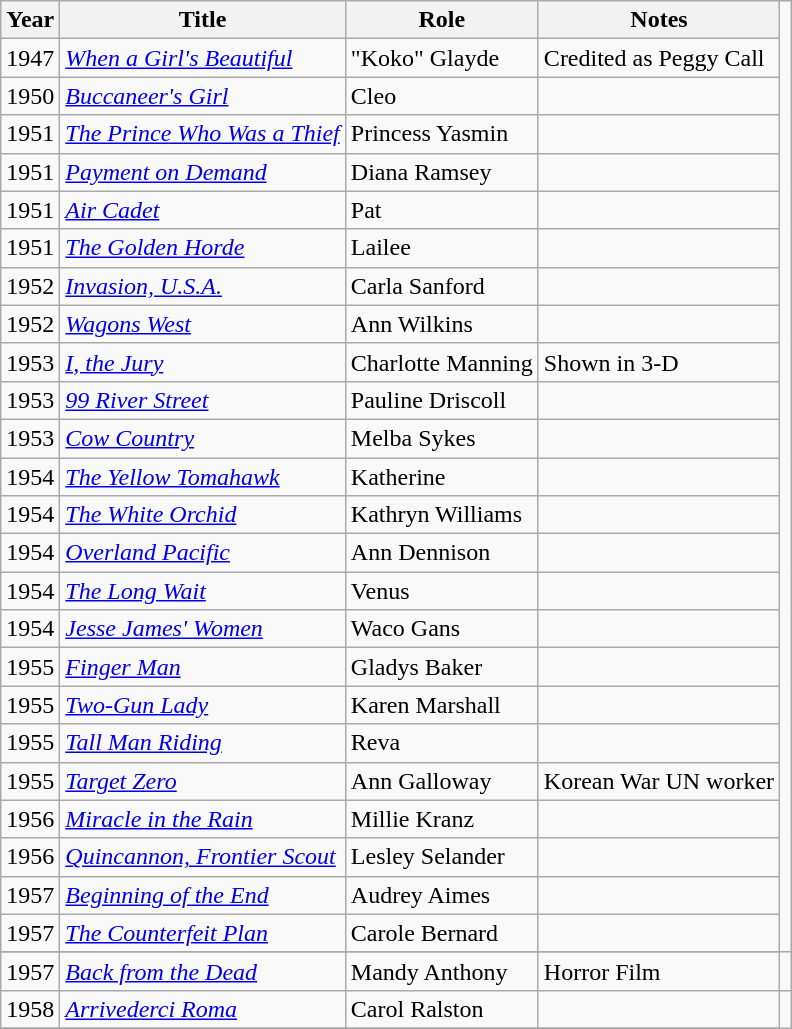<table class="wikitable sortable">
<tr>
<th>Year</th>
<th>Title</th>
<th>Role</th>
<th class="unsortable">Notes</th>
</tr>
<tr>
<td>1947</td>
<td><em><a href='#'>When a Girl's Beautiful</a></em></td>
<td>"Koko" Glayde</td>
<td>Credited as Peggy Call</td>
</tr>
<tr>
<td>1950</td>
<td><em><a href='#'>Buccaneer's Girl</a></em></td>
<td>Cleo</td>
<td></td>
</tr>
<tr>
<td>1951</td>
<td><em><a href='#'>The Prince Who Was a Thief</a></em></td>
<td>Princess Yasmin</td>
<td></td>
</tr>
<tr>
<td>1951</td>
<td><em><a href='#'>Payment on Demand</a></em></td>
<td>Diana Ramsey</td>
<td></td>
</tr>
<tr>
<td>1951</td>
<td><em><a href='#'>Air Cadet</a></em></td>
<td>Pat</td>
<td></td>
</tr>
<tr>
<td>1951</td>
<td><em><a href='#'>The Golden Horde</a></em></td>
<td>Lailee</td>
<td></td>
</tr>
<tr>
<td>1952</td>
<td><em><a href='#'>Invasion, U.S.A.</a></em></td>
<td>Carla Sanford</td>
<td></td>
</tr>
<tr>
<td>1952</td>
<td><em><a href='#'>Wagons West</a></em></td>
<td>Ann Wilkins</td>
<td></td>
</tr>
<tr>
<td>1953</td>
<td><em><a href='#'>I, the Jury</a></em></td>
<td>Charlotte Manning</td>
<td>Shown in 3-D</td>
</tr>
<tr>
<td>1953</td>
<td><em><a href='#'>99 River Street</a></em></td>
<td>Pauline Driscoll</td>
<td></td>
</tr>
<tr>
<td>1953</td>
<td><em><a href='#'>Cow Country</a></em></td>
<td>Melba Sykes</td>
<td></td>
</tr>
<tr>
<td>1954</td>
<td><em><a href='#'>The Yellow Tomahawk</a></em></td>
<td>Katherine</td>
<td></td>
</tr>
<tr>
<td>1954</td>
<td><em><a href='#'>The White Orchid</a></em></td>
<td>Kathryn Williams</td>
<td></td>
</tr>
<tr>
<td>1954</td>
<td><em><a href='#'>Overland Pacific</a></em></td>
<td>Ann Dennison</td>
<td></td>
</tr>
<tr>
<td>1954</td>
<td><em><a href='#'>The Long Wait</a></em></td>
<td>Venus</td>
<td></td>
</tr>
<tr>
<td>1954</td>
<td><em><a href='#'>Jesse James' Women</a></em></td>
<td>Waco Gans</td>
<td></td>
</tr>
<tr>
<td>1955</td>
<td><em><a href='#'>Finger Man</a></em></td>
<td>Gladys Baker</td>
<td></td>
</tr>
<tr>
<td>1955</td>
<td><em><a href='#'>Two-Gun Lady</a></em></td>
<td>Karen Marshall</td>
<td></td>
</tr>
<tr>
<td>1955</td>
<td><em><a href='#'>Tall Man Riding</a></em></td>
<td>Reva</td>
<td></td>
</tr>
<tr>
<td>1955</td>
<td><em><a href='#'>Target Zero</a></em></td>
<td>Ann Galloway</td>
<td>Korean War UN worker</td>
</tr>
<tr>
<td>1956</td>
<td><em><a href='#'>Miracle in the Rain</a></em></td>
<td>Millie Kranz</td>
<td></td>
</tr>
<tr>
<td>1956</td>
<td><em><a href='#'>Quincannon, Frontier Scout</a></em></td>
<td>Lesley Selander</td>
<td></td>
</tr>
<tr>
<td>1957</td>
<td><em><a href='#'>Beginning of the End</a></em></td>
<td>Audrey Aimes</td>
<td></td>
</tr>
<tr>
<td>1957</td>
<td><em><a href='#'>The Counterfeit Plan</a></em></td>
<td>Carole Bernard</td>
<td></td>
</tr>
<tr>
</tr>
<tr>
<td>1957</td>
<td><em><a href='#'>Back from the Dead</a></em></td>
<td>Mandy Anthony</td>
<td>Horror Film</td>
<td></td>
</tr>
<tr>
<td>1958</td>
<td><em><a href='#'>Arrivederci Roma</a></em></td>
<td>Carol Ralston</td>
<td></td>
</tr>
<tr>
</tr>
</table>
